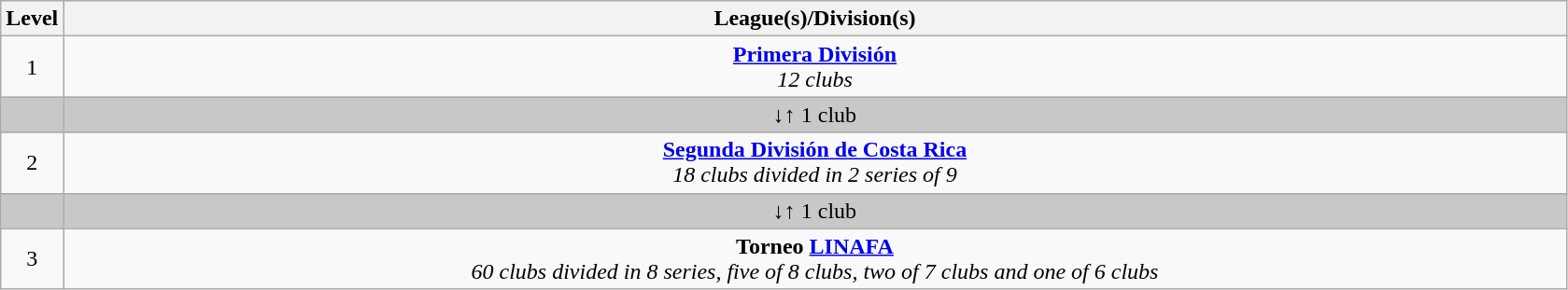<table class="wikitable" style="text-align: center;">
<tr>
<th>Level</th>
<th colspan="12">League(s)/Division(s)</th>
</tr>
<tr>
<td>1</td>
<td colspan="12"><strong><a href='#'>Primera División</a></strong><br><em>12 clubs</em></td>
</tr>
<tr style="background:#c8c8c8">
<td style="width:4%;"></td>
<td colspan="9" style="width:96%;">↓↑ 1 club</td>
</tr>
<tr>
<td>2</td>
<td colspan="12"><strong><a href='#'>Segunda División de Costa Rica</a></strong><br><em>18 clubs divided in 2 series of 9</em></td>
</tr>
<tr style="background:#c8c8c8">
<td style="width:4%;"></td>
<td colspan="9" style="width:96%;">↓↑ 1 club</td>
</tr>
<tr>
<td>3</td>
<td colspan="12"><strong>Torneo <a href='#'>LINAFA</a></strong><br><em>60 clubs divided in 8 series, five of 8 clubs, two of 7 clubs and one of 6 clubs</em></td>
</tr>
</table>
